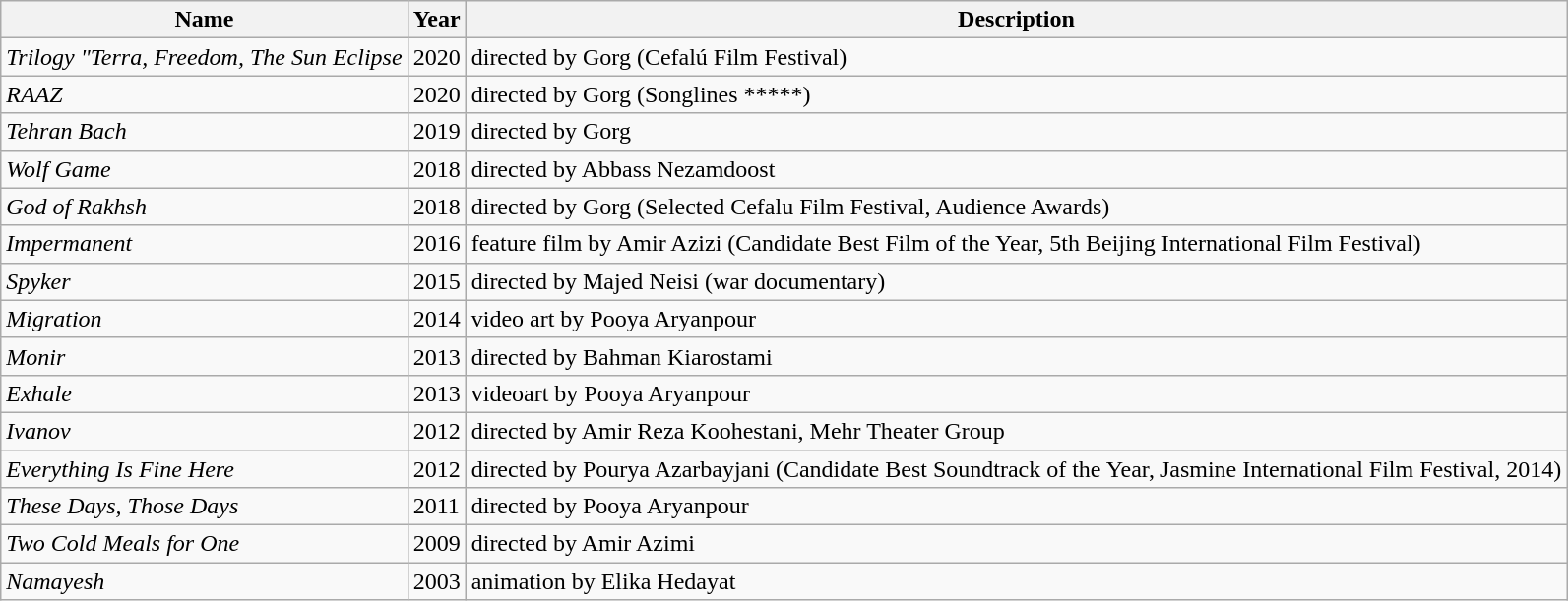<table class="wikitable sortable">
<tr>
<th>Name</th>
<th>Year</th>
<th>Description</th>
</tr>
<tr>
<td><em>Trilogy "Terra, Freedom, The Sun Eclipse</em></td>
<td>2020</td>
<td>directed by Gorg (Cefalú Film Festival)</td>
</tr>
<tr>
<td><em>RAAZ</em></td>
<td>2020</td>
<td>directed by Gorg (Songlines *****)</td>
</tr>
<tr>
<td><em>Tehran Bach</em></td>
<td>2019</td>
<td>directed by Gorg</td>
</tr>
<tr>
<td><em>Wolf Game</em></td>
<td>2018</td>
<td>directed by Abbass Nezamdoost</td>
</tr>
<tr>
<td><em>God of Rakhsh</em></td>
<td>2018</td>
<td>directed by Gorg (Selected Cefalu Film Festival, Audience Awards)</td>
</tr>
<tr>
<td><em>Impermanent</em></td>
<td>2016</td>
<td>feature film by Amir Azizi (Candidate Best Film of the Year, 5th Beijing International Film Festival)</td>
</tr>
<tr>
<td><em>Spyker</em></td>
<td>2015</td>
<td>directed by Majed Neisi (war documentary)</td>
</tr>
<tr>
<td><em>Migration</em></td>
<td>2014</td>
<td>video art by Pooya Aryanpour</td>
</tr>
<tr>
<td><em>Monir</em></td>
<td>2013</td>
<td>directed by Bahman Kiarostami</td>
</tr>
<tr>
<td><em>Exhale</em></td>
<td>2013</td>
<td>videoart by Pooya Aryanpour</td>
</tr>
<tr>
<td><em>Ivanov</em></td>
<td>2012</td>
<td>directed by Amir Reza Koohestani, Mehr Theater Group</td>
</tr>
<tr>
<td><em>Everything Is Fine Here</em></td>
<td>2012</td>
<td>directed by Pourya Azarbayjani (Candidate Best Soundtrack of the Year, Jasmine International Film Festival, 2014)</td>
</tr>
<tr>
<td><em>These Days, Those Days</em></td>
<td>2011</td>
<td>directed by Pooya Aryanpour</td>
</tr>
<tr>
<td><em>Two Cold Meals for One</em></td>
<td>2009</td>
<td>directed by Amir Azimi</td>
</tr>
<tr>
<td><em>Namayesh</em></td>
<td>2003</td>
<td>animation by Elika Hedayat</td>
</tr>
</table>
